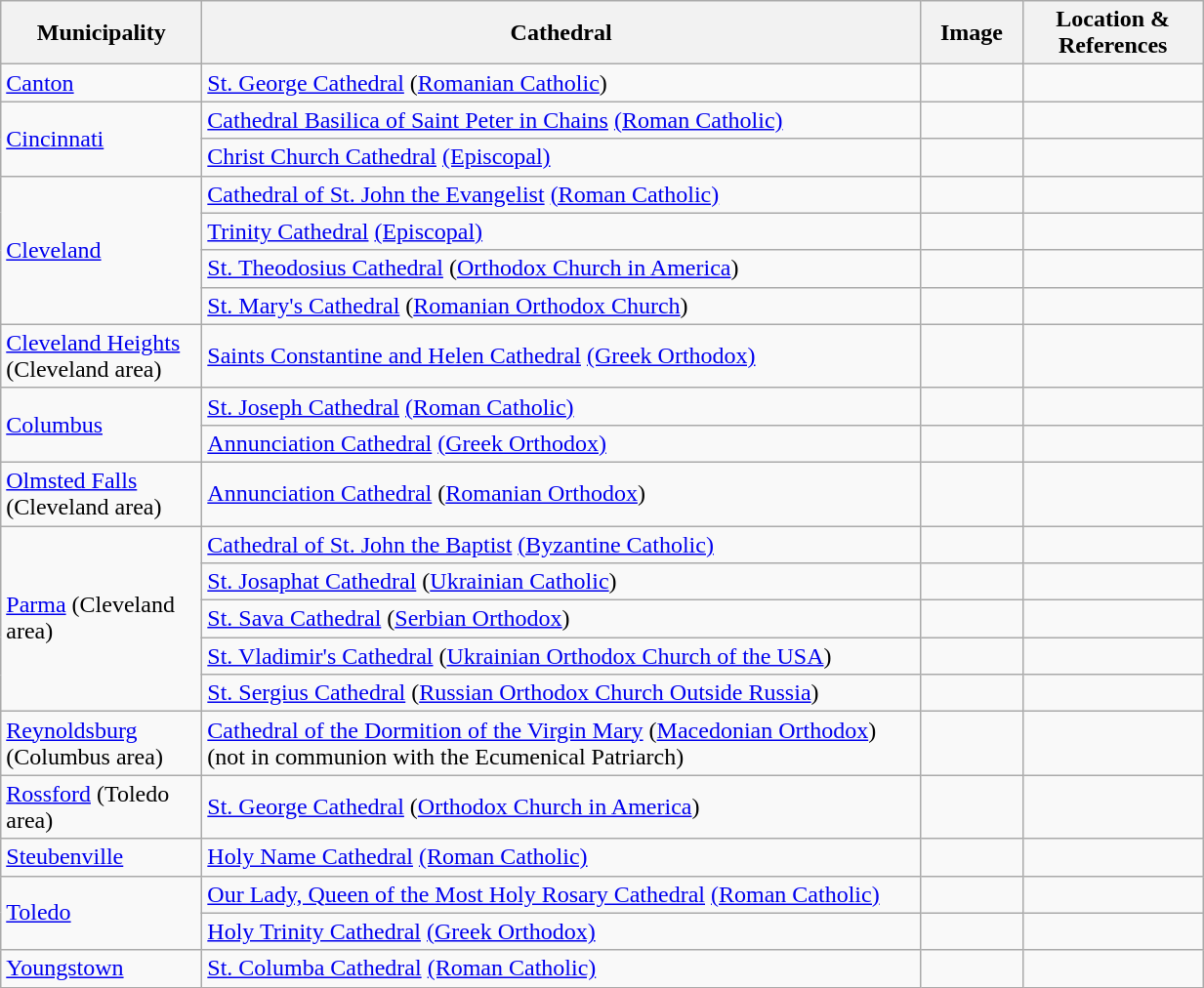<table width=65% class="wikitable">
<tr>
<th width = 10%>Municipality</th>
<th width = 40%>Cathedral</th>
<th width = 5%>Image</th>
<th width = 10%>Location & References</th>
</tr>
<tr>
<td><a href='#'>Canton</a></td>
<td><a href='#'>St. George Cathedral</a> (<a href='#'>Romanian Catholic</a>)</td>
<td></td>
<td><small></small><br></td>
</tr>
<tr>
<td rowspan=2><a href='#'>Cincinnati</a></td>
<td><a href='#'>Cathedral Basilica of Saint Peter in Chains</a> <a href='#'>(Roman Catholic)</a></td>
<td></td>
<td><small></small><br></td>
</tr>
<tr>
<td><a href='#'>Christ Church Cathedral</a> <a href='#'>(Episcopal)</a></td>
<td></td>
<td><small></small><br></td>
</tr>
<tr>
<td rowspan=4><a href='#'>Cleveland</a></td>
<td><a href='#'>Cathedral of St. John the Evangelist</a> <a href='#'>(Roman Catholic)</a></td>
<td></td>
<td><small></small><br></td>
</tr>
<tr>
<td><a href='#'>Trinity Cathedral</a> <a href='#'>(Episcopal)</a></td>
<td></td>
<td><small></small><br></td>
</tr>
<tr>
<td><a href='#'>St. Theodosius Cathedral</a> (<a href='#'>Orthodox Church in America</a>)</td>
<td></td>
<td><small></small><br></td>
</tr>
<tr>
<td><a href='#'>St. Mary's Cathedral</a> (<a href='#'>Romanian Orthodox Church</a>)</td>
<td></td>
<td><small></small><br></td>
</tr>
<tr>
<td><a href='#'>Cleveland Heights</a> (Cleveland area)</td>
<td><a href='#'>Saints Constantine and Helen Cathedral</a> <a href='#'>(Greek Orthodox)</a></td>
<td></td>
<td><small></small><br></td>
</tr>
<tr>
<td rowspan=2><a href='#'>Columbus</a></td>
<td><a href='#'>St. Joseph Cathedral</a> <a href='#'>(Roman Catholic)</a></td>
<td></td>
<td><small></small><br></td>
</tr>
<tr>
<td><a href='#'>Annunciation Cathedral</a> <a href='#'>(Greek Orthodox)</a></td>
<td></td>
<td><small></small><br></td>
</tr>
<tr>
<td><a href='#'>Olmsted Falls</a> (Cleveland area)</td>
<td><a href='#'>Annunciation Cathedral</a> (<a href='#'>Romanian Orthodox</a>)</td>
<td></td>
<td><small></small><br></td>
</tr>
<tr>
<td rowspan=5><a href='#'>Parma</a> (Cleveland area)</td>
<td><a href='#'>Cathedral of St. John the Baptist</a> <a href='#'>(Byzantine Catholic)</a></td>
<td></td>
<td><small></small><br></td>
</tr>
<tr>
<td><a href='#'>St. Josaphat Cathedral</a> (<a href='#'>Ukrainian Catholic</a>)</td>
<td></td>
<td><small></small><br></td>
</tr>
<tr>
<td><a href='#'>St. Sava Cathedral</a> (<a href='#'>Serbian Orthodox</a>)</td>
<td></td>
<td><small></small><br></td>
</tr>
<tr>
<td><a href='#'>St. Vladimir's Cathedral</a> (<a href='#'>Ukrainian Orthodox Church of the USA</a>)</td>
<td></td>
<td><small></small><br></td>
</tr>
<tr>
<td><a href='#'>St. Sergius Cathedral</a> (<a href='#'>Russian Orthodox Church Outside Russia</a>)</td>
<td></td>
<td><small></small><br></td>
</tr>
<tr>
<td><a href='#'>Reynoldsburg</a> (Columbus area)</td>
<td><a href='#'>Cathedral of the Dormition of the Virgin Mary</a> (<a href='#'>Macedonian Orthodox</a>) (not in communion with the Ecumenical Patriarch)</td>
<td></td>
<td><small></small><br></td>
</tr>
<tr>
<td><a href='#'>Rossford</a> (Toledo area)</td>
<td><a href='#'>St. George Cathedral</a> (<a href='#'>Orthodox Church in America</a>)</td>
<td></td>
<td><small></small><br></td>
</tr>
<tr>
<td><a href='#'>Steubenville</a></td>
<td><a href='#'>Holy Name Cathedral</a> <a href='#'>(Roman Catholic)</a></td>
<td></td>
<td><small></small><br></td>
</tr>
<tr>
<td rowspan=2><a href='#'>Toledo</a></td>
<td><a href='#'>Our Lady, Queen of the Most Holy Rosary Cathedral</a> <a href='#'>(Roman Catholic)</a></td>
<td></td>
<td><small></small><br></td>
</tr>
<tr>
<td><a href='#'>Holy Trinity Cathedral</a> <a href='#'>(Greek Orthodox)</a></td>
<td></td>
<td><small></small><br></td>
</tr>
<tr>
<td><a href='#'>Youngstown</a></td>
<td><a href='#'>St. Columba Cathedral</a> <a href='#'>(Roman Catholic)</a></td>
<td></td>
<td><small></small><br></td>
</tr>
</table>
